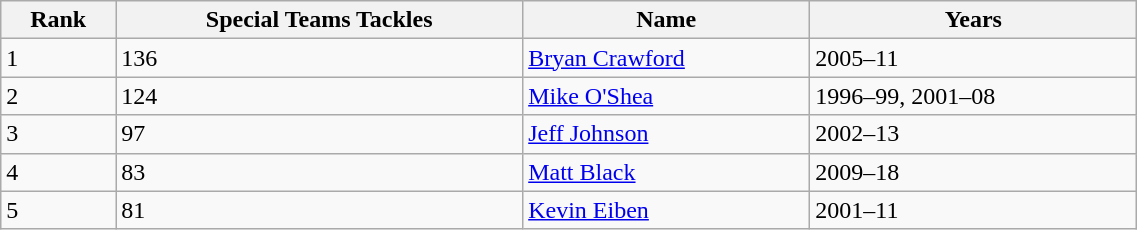<table class="wikitable" style="width:60%; text-align:left; border-collapse:collapse;">
<tr>
<th>Rank</th>
<th>Special Teams Tackles</th>
<th>Name</th>
<th>Years</th>
</tr>
<tr>
<td>1</td>
<td>136</td>
<td><a href='#'>Bryan Crawford</a></td>
<td>2005–11</td>
</tr>
<tr>
<td>2</td>
<td>124</td>
<td><a href='#'>Mike O'Shea</a></td>
<td>1996–99, 2001–08</td>
</tr>
<tr>
<td>3</td>
<td>97</td>
<td><a href='#'>Jeff Johnson</a></td>
<td>2002–13</td>
</tr>
<tr>
<td>4</td>
<td>83</td>
<td><a href='#'>Matt Black</a></td>
<td>2009–18</td>
</tr>
<tr>
<td>5</td>
<td>81</td>
<td><a href='#'>Kevin Eiben</a></td>
<td>2001–11</td>
</tr>
</table>
